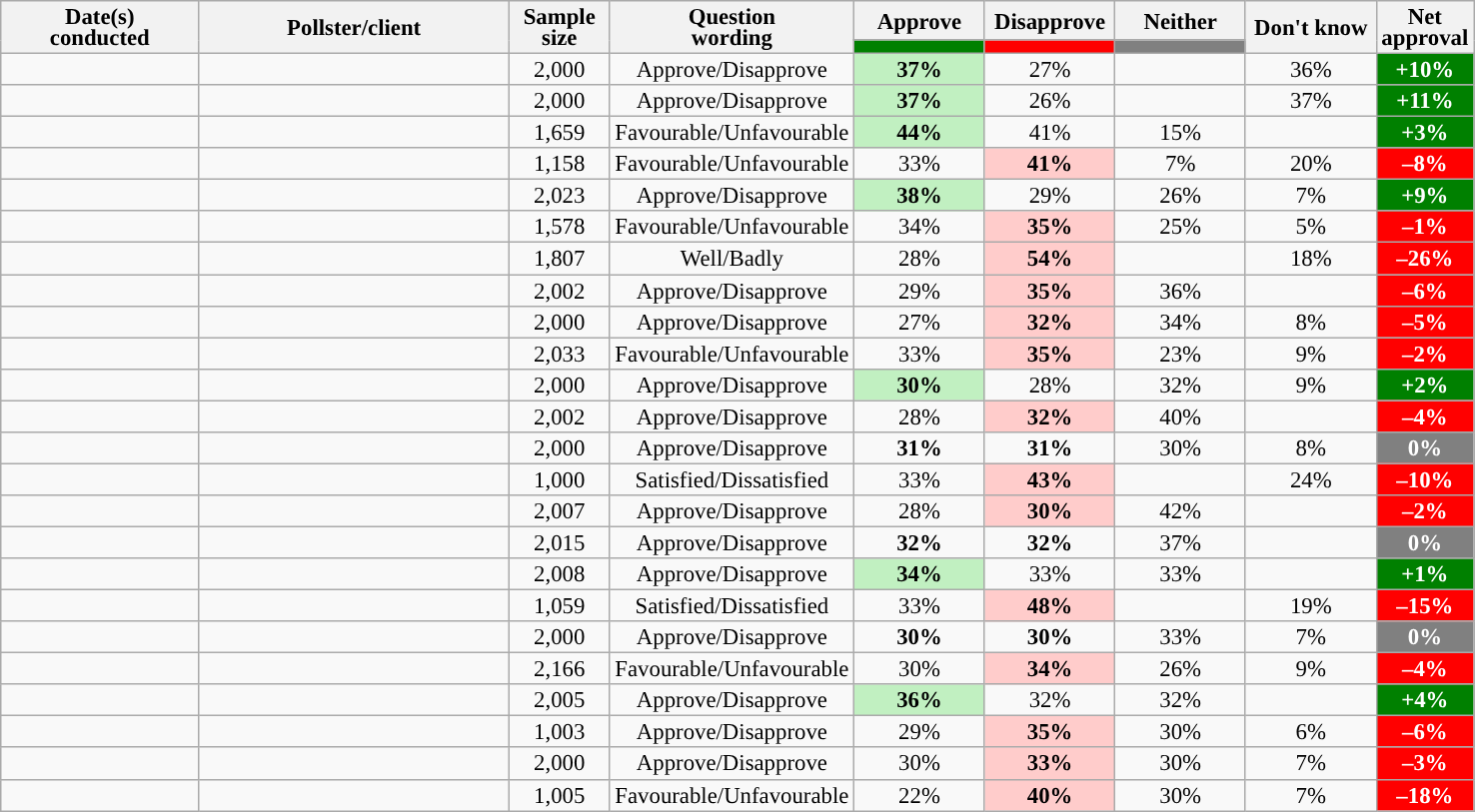<table class="wikitable collapsible sortable mw-datatable" style="text-align:center;font-size:95%;line-height:14px;">
<tr>
<th style="width:125px;" rowspan="2">Date(s)<br>conducted</th>
<th style="width:200px;" rowspan="2">Pollster/client</th>
<th style="width:60px;" rowspan="2">Sample size</th>
<th style="width:120px;" rowspan="2">Question<br>wording</th>
<th class="unsortable" style="width:80px;">Approve</th>
<th class="unsortable" style="width: 80px;">Disapprove</th>
<th class="unsortable" style="width:80px;">Neither</th>
<th class="unsortable" style="width:80px;" rowspan="2">Don't know</th>
<th class="unsortable" style="width:20px;" rowspan="2">Net approval</th>
</tr>
<tr>
<th class="unsortable" style="color:inherit;background:green;width:60px;"></th>
<th class="unsortable" style="color:inherit;background:red;width:60px;"></th>
<th class="unsortable" style="background:grey;width:60px;"></th>
</tr>
<tr>
<td></td>
<td></td>
<td>2,000</td>
<td>Approve/Disapprove</td>
<td style="background:#C1F0C1"><strong>37%</strong></td>
<td>27%</td>
<td></td>
<td>36%</td>
<td style="background:green;color:white;"><strong>+10%</strong></td>
</tr>
<tr>
<td></td>
<td></td>
<td>2,000</td>
<td>Approve/Disapprove</td>
<td style="background:#C1F0C1"><strong>37%</strong></td>
<td>26%</td>
<td></td>
<td>37%</td>
<td style="background:green;color:white;"><strong>+11%</strong></td>
</tr>
<tr>
<td></td>
<td></td>
<td>1,659</td>
<td>Favourable/Unfavourable</td>
<td style="background:#C1F0C1"><strong>44%</strong></td>
<td>41%</td>
<td>15%</td>
<td></td>
<td style="background:green;color:white"><strong>+3%</strong></td>
</tr>
<tr>
<td></td>
<td></td>
<td>1,158</td>
<td>Favourable/Unfavourable</td>
<td>33%</td>
<td style="background:#ffcccb"><strong>41%</strong></td>
<td>7%</td>
<td>20%</td>
<td style="background:red;color:white"><strong>–8%</strong></td>
</tr>
<tr>
<td></td>
<td></td>
<td>2,023</td>
<td>Approve/Disapprove</td>
<td style="background:#C1F0C1"><strong>38%</strong></td>
<td>29%</td>
<td>26%</td>
<td>7%</td>
<td style="background:green;color:white;"><strong>+9%</strong></td>
</tr>
<tr>
<td></td>
<td></td>
<td>1,578</td>
<td>Favourable/Unfavourable</td>
<td>34%</td>
<td style="background:#ffcccb"><strong>35%</strong></td>
<td>25%</td>
<td>5%</td>
<td style="background:red;color:white"><strong>–1%</strong></td>
</tr>
<tr>
<td></td>
<td></td>
<td>1,807</td>
<td>Well/Badly</td>
<td>28%</td>
<td style="background:#ffcccb"><strong>54%</strong></td>
<td></td>
<td>18%</td>
<td style="background:red;color:white"><strong>–26%</strong></td>
</tr>
<tr>
<td></td>
<td></td>
<td>2,002</td>
<td>Approve/Disapprove</td>
<td>29%</td>
<td style="background:#ffcccb"><strong>35%</strong></td>
<td>36%</td>
<td></td>
<td style="background:red;color:white;"><strong>–6%</strong></td>
</tr>
<tr>
<td></td>
<td></td>
<td>2,000</td>
<td>Approve/Disapprove</td>
<td>27%</td>
<td style="background:#ffcccb"><strong>32%</strong></td>
<td>34%</td>
<td>8%</td>
<td style="background:red;color:white;"><strong>–5%</strong></td>
</tr>
<tr>
<td></td>
<td></td>
<td>2,033</td>
<td>Favourable/Unfavourable</td>
<td>33%</td>
<td style="background:#ffcccb"><strong>35%</strong></td>
<td>23%</td>
<td>9%</td>
<td style="background:red;color:white;"><strong>–2%</strong></td>
</tr>
<tr>
<td></td>
<td></td>
<td>2,000</td>
<td>Approve/Disapprove</td>
<td style="background:#C1F0C1"><strong>30%</strong></td>
<td>28%</td>
<td>32%</td>
<td>9%</td>
<td style="background:green;color:white;"><strong>+2%</strong></td>
</tr>
<tr>
<td></td>
<td></td>
<td>2,002</td>
<td>Approve/Disapprove</td>
<td>28%</td>
<td style="background:#ffcccb"><strong>32%</strong></td>
<td>40%</td>
<td></td>
<td style="background:red;color:white;"><strong>–4%</strong></td>
</tr>
<tr>
<td></td>
<td></td>
<td>2,000</td>
<td>Approve/Disapprove</td>
<td><strong>31%</strong></td>
<td><strong>31%</strong></td>
<td>30%</td>
<td>8%</td>
<td style="background:grey;color:white;"><strong>0%</strong></td>
</tr>
<tr>
<td></td>
<td></td>
<td>1,000</td>
<td>Satisfied/Dissatisfied</td>
<td>33%</td>
<td style="background:#ffcccb"><strong>43%</strong></td>
<td></td>
<td>24%</td>
<td style="background:red;color:white;"><strong>–10%</strong></td>
</tr>
<tr>
<td></td>
<td></td>
<td>2,007</td>
<td>Approve/Disapprove</td>
<td>28%</td>
<td style="background:#ffcccb"><strong>30%</strong></td>
<td>42%</td>
<td></td>
<td style="background:red;color:white;"><strong>–2%</strong></td>
</tr>
<tr>
<td></td>
<td></td>
<td>2,015</td>
<td>Approve/Disapprove</td>
<td><strong>32%</strong></td>
<td><strong>32%</strong></td>
<td>37%</td>
<td></td>
<td style="background:grey;color:white;"><strong>0%</strong></td>
</tr>
<tr>
<td></td>
<td></td>
<td>2,008</td>
<td>Approve/Disapprove</td>
<td style="background:#C1F0C1"><strong>34%</strong></td>
<td>33%</td>
<td>33%</td>
<td></td>
<td style="background:green;color:white;"><strong>+1%</strong></td>
</tr>
<tr>
<td></td>
<td></td>
<td>1,059</td>
<td>Satisfied/Dissatisfied</td>
<td>33%</td>
<td style="background:#ffcccb"><strong>48%</strong></td>
<td></td>
<td>19%</td>
<td style="background:red;color:white;"><strong>–15%</strong></td>
</tr>
<tr>
<td></td>
<td></td>
<td>2,000</td>
<td>Approve/Disapprove</td>
<td><strong>30%</strong></td>
<td><strong>30%</strong></td>
<td>33%</td>
<td>7%</td>
<td style="background:grey;color:white;"><strong>0%</strong></td>
</tr>
<tr>
<td></td>
<td></td>
<td>2,166</td>
<td>Favourable/Unfavourable</td>
<td>30%</td>
<td style="background:#ffcccb"><strong>34%</strong></td>
<td>26%</td>
<td>9%</td>
<td style="background:red;color:white;"><strong>–4%</strong></td>
</tr>
<tr>
<td></td>
<td></td>
<td>2,005</td>
<td>Approve/Disapprove</td>
<td style="background:#C1F0C1"><strong>36%</strong></td>
<td>32%</td>
<td>32%</td>
<td></td>
<td style="background:green;color:white;"><strong>+4%</strong></td>
</tr>
<tr>
<td></td>
<td></td>
<td>1,003</td>
<td>Approve/Disapprove</td>
<td>29%</td>
<td style="background:#ffcccb"><strong>35%</strong></td>
<td>30%</td>
<td>6%</td>
<td style="background:red;color:white"><strong>–6%</strong></td>
</tr>
<tr>
<td></td>
<td></td>
<td>2,000</td>
<td>Approve/Disapprove</td>
<td>30%</td>
<td style="background:#ffcccb"><strong>33%</strong></td>
<td>30%</td>
<td>7%</td>
<td style="background:red;color:white;"><strong>–3%</strong></td>
</tr>
<tr>
<td></td>
<td></td>
<td>1,005</td>
<td>Favourable/Unfavourable</td>
<td>22%</td>
<td style="background:#ffcccb"><strong>40%</strong></td>
<td>30%</td>
<td>7%</td>
<td style="background:red;color:white;"><strong>–18%</strong></td>
</tr>
</table>
